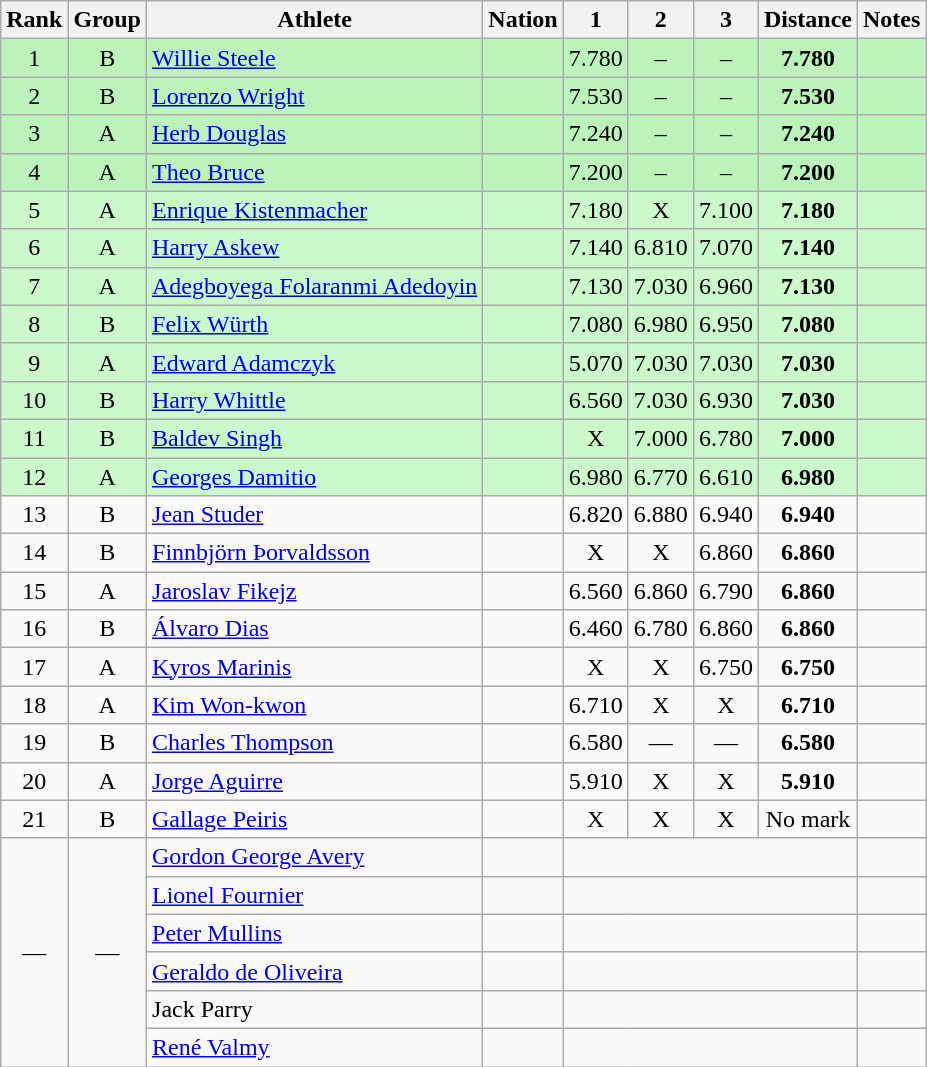<table class="wikitable sortable" style="text-align:center">
<tr>
<th>Rank</th>
<th>Group</th>
<th>Athlete</th>
<th>Nation</th>
<th>1</th>
<th>2</th>
<th>3</th>
<th>Distance</th>
<th>Notes</th>
</tr>
<tr bgcolor=#bbf3bb>
<td>1</td>
<td>B</td>
<td align=left><a href='#'>Willie Steele</a></td>
<td align=left></td>
<td>7.780</td>
<td data-sort-value=1.00>–</td>
<td data-sort-value=1.00>–</td>
<td><strong>7.780</strong></td>
<td></td>
</tr>
<tr bgcolor=#bbf3bb>
<td>2</td>
<td>B</td>
<td align=left><a href='#'>Lorenzo Wright</a></td>
<td align=left></td>
<td>7.530</td>
<td data-sort-value=1.00>–</td>
<td data-sort-value=1.00>–</td>
<td><strong>7.530</strong></td>
<td></td>
</tr>
<tr bgcolor=#bbf3bb>
<td>3</td>
<td>A</td>
<td align=left><a href='#'>Herb Douglas</a></td>
<td align=left></td>
<td>7.240</td>
<td data-sort-value=1.00>–</td>
<td data-sort-value=1.00>–</td>
<td><strong>7.240</strong></td>
<td></td>
</tr>
<tr bgcolor=#bbf3bb>
<td>4</td>
<td>A</td>
<td align=left><a href='#'>Theo Bruce</a></td>
<td align=left></td>
<td>7.200</td>
<td data-sort-value=1.00>–</td>
<td data-sort-value=1.00>–</td>
<td><strong>7.200</strong></td>
<td></td>
</tr>
<tr bgcolor=#ccf9cc>
<td>5</td>
<td>A</td>
<td align=left><a href='#'>Enrique Kistenmacher</a></td>
<td align=left></td>
<td>7.180</td>
<td data-sort-value=1.00>X</td>
<td>7.100</td>
<td><strong>7.180</strong></td>
<td></td>
</tr>
<tr bgcolor=#ccf9cc>
<td>6</td>
<td>A</td>
<td align=left><a href='#'>Harry Askew</a></td>
<td align=left></td>
<td>7.140</td>
<td>6.810</td>
<td>7.070</td>
<td><strong>7.140</strong></td>
<td></td>
</tr>
<tr bgcolor=#ccf9cc>
<td>7</td>
<td>A</td>
<td align=left><a href='#'>Adegboyega Folaranmi Adedoyin</a></td>
<td align=left></td>
<td>7.130</td>
<td>7.030</td>
<td>6.960</td>
<td><strong>7.130</strong></td>
<td></td>
</tr>
<tr bgcolor=#ccf9cc>
<td>8</td>
<td>B</td>
<td align=left><a href='#'>Felix Würth</a></td>
<td align=left></td>
<td>7.080</td>
<td>6.980</td>
<td>6.950</td>
<td><strong>7.080</strong></td>
<td></td>
</tr>
<tr bgcolor=#ccf9cc>
<td>9</td>
<td>A</td>
<td align=left><a href='#'>Edward Adamczyk</a></td>
<td align=left></td>
<td>5.070</td>
<td>7.030</td>
<td>7.030</td>
<td><strong>7.030</strong></td>
<td></td>
</tr>
<tr bgcolor=#ccf9cc>
<td>10</td>
<td>B</td>
<td align=left><a href='#'>Harry Whittle</a></td>
<td align=left></td>
<td>6.560</td>
<td>7.030</td>
<td>6.930</td>
<td><strong>7.030</strong></td>
<td></td>
</tr>
<tr bgcolor=#ccf9cc>
<td>11</td>
<td>B</td>
<td align=left><a href='#'>Baldev Singh</a></td>
<td align=left></td>
<td data-sort-value=1.00>X</td>
<td>7.000</td>
<td>6.780</td>
<td><strong>7.000</strong></td>
<td></td>
</tr>
<tr bgcolor=#ccf9cc>
<td>12</td>
<td>A</td>
<td align=left><a href='#'>Georges Damitio</a></td>
<td align=left></td>
<td>6.980</td>
<td>6.770</td>
<td>6.610</td>
<td><strong>6.980</strong></td>
<td></td>
</tr>
<tr>
<td>13</td>
<td>B</td>
<td align=left><a href='#'>Jean Studer</a></td>
<td align=left></td>
<td>6.820</td>
<td>6.880</td>
<td>6.940</td>
<td><strong>6.940</strong></td>
<td></td>
</tr>
<tr>
<td>14</td>
<td>B</td>
<td align=left><a href='#'>Finnbjörn Þorvaldsson</a></td>
<td align=left></td>
<td data-sort-value=1.00>X</td>
<td data-sort-value=1.00>X</td>
<td>6.860</td>
<td><strong>6.860</strong></td>
<td></td>
</tr>
<tr>
<td>15</td>
<td>A</td>
<td align=left><a href='#'>Jaroslav Fikejz</a></td>
<td align=left></td>
<td>6.560</td>
<td>6.860</td>
<td>6.790</td>
<td><strong>6.860</strong></td>
<td></td>
</tr>
<tr>
<td>16</td>
<td>B</td>
<td align=left><a href='#'>Álvaro Dias</a></td>
<td align=left></td>
<td>6.460</td>
<td>6.780</td>
<td>6.860</td>
<td><strong>6.860</strong></td>
<td></td>
</tr>
<tr>
<td>17</td>
<td>A</td>
<td align=left><a href='#'>Kyros Marinis</a></td>
<td align=left></td>
<td data-sort-value=1.00>X</td>
<td data-sort-value=1.00>X</td>
<td>6.750</td>
<td><strong>6.750</strong></td>
<td></td>
</tr>
<tr>
<td>18</td>
<td>A</td>
<td align=left><a href='#'>Kim Won-kwon</a></td>
<td align=left></td>
<td>6.710</td>
<td data-sort-value=1.00>X</td>
<td data-sort-value=1.00>X</td>
<td><strong>6.710</strong></td>
<td></td>
</tr>
<tr>
<td>19</td>
<td>B</td>
<td align=left><a href='#'>Charles Thompson</a></td>
<td align=left></td>
<td>6.580</td>
<td data-sort-value=1.00>—</td>
<td data-sort-value=1.00>—</td>
<td><strong>6.580</strong></td>
<td></td>
</tr>
<tr>
<td>20</td>
<td>A</td>
<td align=left><a href='#'>Jorge Aguirre</a></td>
<td align=left></td>
<td>5.910</td>
<td data-sort-value=1.00>X</td>
<td data-sort-value=1.00>X</td>
<td><strong>5.910</strong></td>
<td></td>
</tr>
<tr>
<td>21</td>
<td>B</td>
<td align=left><a href='#'>Gallage Peiris</a></td>
<td align=left></td>
<td data-sort-value=1.00>X</td>
<td data-sort-value=1.00>X</td>
<td data-sort-value=1.00>X</td>
<td data-sort-value=1.00>No mark</td>
<td></td>
</tr>
<tr>
<td rowspan=6 data-sort-value=22>—</td>
<td rowspan=6 data-sort-value=C>—</td>
<td align=left><a href='#'>Gordon George Avery</a></td>
<td align=left></td>
<td colspan=4 data-sort-value=0.00></td>
<td></td>
</tr>
<tr>
<td align=left><a href='#'>Lionel Fournier</a></td>
<td align=left></td>
<td colspan=4 data-sort-value=0.00></td>
<td></td>
</tr>
<tr>
<td align=left><a href='#'>Peter Mullins</a></td>
<td align=left></td>
<td colspan=4 data-sort-value=0.00></td>
<td></td>
</tr>
<tr>
<td align=left><a href='#'>Geraldo de Oliveira</a></td>
<td align=left></td>
<td colspan=4 data-sort-value=0.00></td>
<td></td>
</tr>
<tr>
<td align=left>Jack Parry</td>
<td align=left></td>
<td colspan=4 data-sort-value=0.00></td>
<td></td>
</tr>
<tr>
<td align=left><a href='#'>René Valmy</a></td>
<td align=left></td>
<td colspan=4 data-sort-value=0.00></td>
<td></td>
</tr>
</table>
